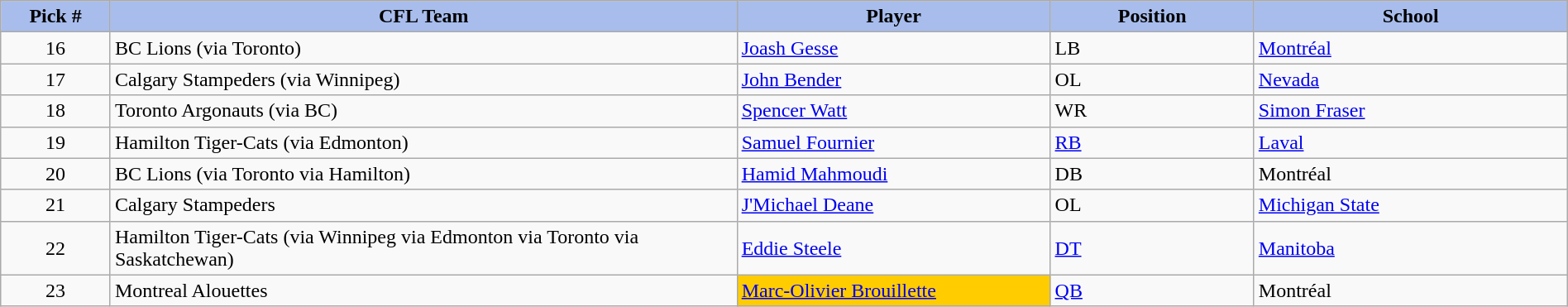<table class="wikitable" style="width: 100%">
<tr>
<th style="background:#A8BDEC;" width=7%>Pick #</th>
<th width=40% style="background:#A8BDEC;">CFL Team</th>
<th width=20% style="background:#A8BDEC;">Player</th>
<th width=13% style="background:#A8BDEC;">Position</th>
<th width=20% style="background:#A8BDEC;">School</th>
</tr>
<tr>
<td align=center>16</td>
<td>BC Lions (via Toronto)</td>
<td><a href='#'>Joash Gesse</a></td>
<td>LB</td>
<td><a href='#'>Montréal</a></td>
</tr>
<tr>
<td align=center>17</td>
<td>Calgary Stampeders (via Winnipeg)</td>
<td><a href='#'>John Bender</a></td>
<td>OL</td>
<td><a href='#'>Nevada</a></td>
</tr>
<tr>
<td align=center>18</td>
<td>Toronto Argonauts (via BC)</td>
<td><a href='#'>Spencer Watt</a></td>
<td>WR</td>
<td><a href='#'>Simon Fraser</a></td>
</tr>
<tr>
<td align=center>19</td>
<td>Hamilton Tiger-Cats (via Edmonton)</td>
<td><a href='#'>Samuel Fournier</a></td>
<td><a href='#'>RB</a></td>
<td><a href='#'>Laval</a></td>
</tr>
<tr>
<td align=center>20</td>
<td>BC Lions (via Toronto via Hamilton)</td>
<td><a href='#'>Hamid Mahmoudi</a></td>
<td>DB</td>
<td>Montréal</td>
</tr>
<tr>
<td align=center>21</td>
<td>Calgary Stampeders</td>
<td><a href='#'>J'Michael Deane</a></td>
<td>OL</td>
<td><a href='#'>Michigan State</a></td>
</tr>
<tr>
<td align=center>22</td>
<td>Hamilton Tiger-Cats (via Winnipeg via Edmonton via Toronto via Saskatchewan)</td>
<td><a href='#'>Eddie Steele</a></td>
<td><a href='#'>DT</a></td>
<td><a href='#'>Manitoba</a></td>
</tr>
<tr>
<td align=center>23</td>
<td>Montreal Alouettes</td>
<td bgcolor="#FFCC00"><a href='#'>Marc-Olivier Brouillette</a></td>
<td><a href='#'>QB</a></td>
<td>Montréal</td>
</tr>
</table>
